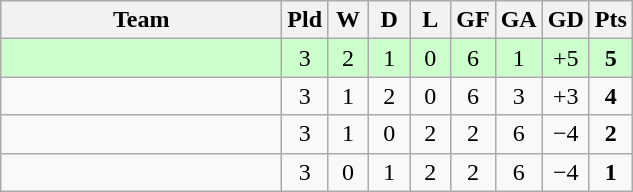<table class="wikitable" style="text-align:center;">
<tr>
<th width=180>Team</th>
<th width=20>Pld</th>
<th width=20>W</th>
<th width=20>D</th>
<th width=20>L</th>
<th width=20>GF</th>
<th width=20>GA</th>
<th width=20>GD</th>
<th width=20>Pts</th>
</tr>
<tr bgcolor="ccffcc">
<td align="left"></td>
<td>3</td>
<td>2</td>
<td>1</td>
<td>0</td>
<td>6</td>
<td>1</td>
<td>+5</td>
<td><strong>5</strong></td>
</tr>
<tr>
<td align="left"></td>
<td>3</td>
<td>1</td>
<td>2</td>
<td>0</td>
<td>6</td>
<td>3</td>
<td>+3</td>
<td><strong>4</strong></td>
</tr>
<tr>
<td align="left"></td>
<td>3</td>
<td>1</td>
<td>0</td>
<td>2</td>
<td>2</td>
<td>6</td>
<td>−4</td>
<td><strong>2</strong></td>
</tr>
<tr>
<td align="left"></td>
<td>3</td>
<td>0</td>
<td>1</td>
<td>2</td>
<td>2</td>
<td>6</td>
<td>−4</td>
<td><strong>1</strong></td>
</tr>
</table>
